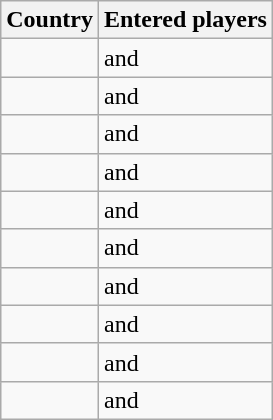<table class="wikitable" style="text-align:left%">
<tr>
<th>Country</th>
<th>Entered players</th>
</tr>
<tr>
<td></td>
<td> and </td>
</tr>
<tr>
<td></td>
<td> and </td>
</tr>
<tr>
<td></td>
<td> and </td>
</tr>
<tr>
<td></td>
<td> and </td>
</tr>
<tr>
<td></td>
<td> and </td>
</tr>
<tr>
<td></td>
<td> and </td>
</tr>
<tr>
<td></td>
<td> and </td>
</tr>
<tr>
<td></td>
<td> and </td>
</tr>
<tr>
<td></td>
<td> and </td>
</tr>
<tr>
<td></td>
<td> and </td>
</tr>
</table>
